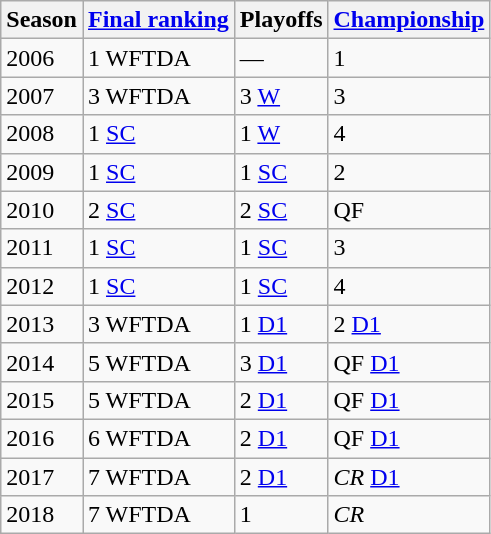<table class="wikitable sortable">
<tr>
<th>Season</th>
<th><a href='#'>Final ranking</a></th>
<th>Playoffs</th>
<th><a href='#'>Championship</a></th>
</tr>
<tr>
<td>2006</td>
<td>1 WFTDA</td>
<td>—</td>
<td>1</td>
</tr>
<tr>
<td>2007</td>
<td>3 WFTDA</td>
<td>3 <a href='#'>W</a></td>
<td>3</td>
</tr>
<tr>
<td>2008</td>
<td>1 <a href='#'>SC</a></td>
<td>1 <a href='#'>W</a></td>
<td>4</td>
</tr>
<tr>
<td>2009</td>
<td>1 <a href='#'>SC</a></td>
<td>1 <a href='#'>SC</a></td>
<td>2</td>
</tr>
<tr>
<td>2010</td>
<td>2 <a href='#'>SC</a></td>
<td>2 <a href='#'>SC</a></td>
<td>QF</td>
</tr>
<tr>
<td>2011</td>
<td>1 <a href='#'>SC</a></td>
<td>1 <a href='#'>SC</a></td>
<td>3</td>
</tr>
<tr>
<td>2012</td>
<td>1 <a href='#'>SC</a></td>
<td>1 <a href='#'>SC</a></td>
<td>4</td>
</tr>
<tr>
<td>2013</td>
<td>3 WFTDA</td>
<td>1 <a href='#'>D1</a></td>
<td>2 <a href='#'>D1</a></td>
</tr>
<tr>
<td>2014</td>
<td>5 WFTDA</td>
<td>3 <a href='#'>D1</a></td>
<td>QF <a href='#'>D1</a></td>
</tr>
<tr>
<td>2015</td>
<td>5 WFTDA</td>
<td>2 <a href='#'>D1</a></td>
<td>QF <a href='#'>D1</a></td>
</tr>
<tr>
<td>2016</td>
<td>6 WFTDA</td>
<td>2 <a href='#'>D1</a></td>
<td>QF <a href='#'>D1</a></td>
</tr>
<tr>
<td>2017</td>
<td>7 WFTDA</td>
<td>2 <a href='#'>D1</a></td>
<td><em>CR</em> <a href='#'>D1</a></td>
</tr>
<tr>
<td>2018</td>
<td>7 WFTDA</td>
<td>1</td>
<td><em>CR</em></td>
</tr>
</table>
